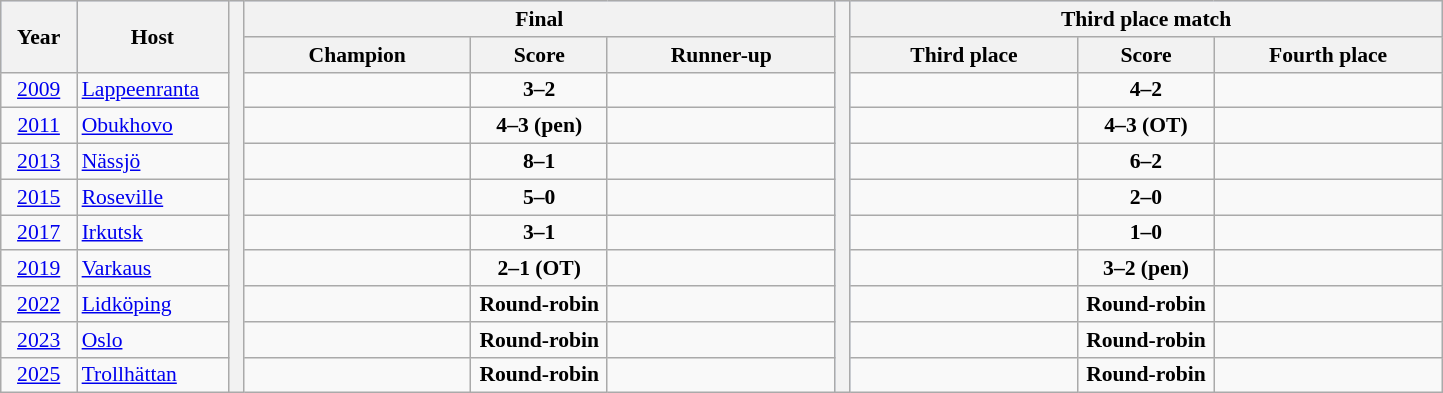<table class="wikitable" style="font-size:90%; text-align: center;">
<tr bgcolor=#C1D8FF>
<th rowspan=2 width=5%>Year</th>
<th rowspan=2 width=10%>Host</th>
<th rowspan="11" width="1%" bgcolor="ffffff"></th>
<th colspan=3>Final</th>
<th rowspan="11" width="1%" bgcolor="ffffff"></th>
<th colspan=3>Third place match</th>
</tr>
<tr bgcolor=#EFEFEF>
<th width=15%>Champion</th>
<th width=9%>Score</th>
<th width=15%>Runner-up</th>
<th width=15%>Third place</th>
<th width=9%>Score</th>
<th width=15%>Fourth place</th>
</tr>
<tr>
<td><a href='#'>2009</a></td>
<td align=left> <a href='#'>Lappeenranta</a></td>
<td></td>
<td><strong>3–2</strong></td>
<td></td>
<td></td>
<td><strong>4–2</strong></td>
<td></td>
</tr>
<tr>
<td><a href='#'>2011</a></td>
<td align=left> <a href='#'>Obukhovo</a></td>
<td></td>
<td><strong>4–3 (pen)</strong></td>
<td></td>
<td></td>
<td><strong>4–3 (OT)</strong></td>
<td></td>
</tr>
<tr>
<td><a href='#'>2013</a></td>
<td align=left> <a href='#'>Nässjö</a></td>
<td></td>
<td><strong>8–1</strong></td>
<td></td>
<td></td>
<td><strong>6–2</strong></td>
<td></td>
</tr>
<tr>
<td><a href='#'>2015</a></td>
<td align=left> <a href='#'>Roseville</a></td>
<td></td>
<td><strong>5–0</strong></td>
<td></td>
<td></td>
<td><strong>2–0</strong></td>
<td></td>
</tr>
<tr>
<td><a href='#'>2017</a></td>
<td align=left> <a href='#'>Irkutsk</a></td>
<td></td>
<td><strong>3–1</strong></td>
<td></td>
<td></td>
<td><strong>1–0</strong></td>
<td></td>
</tr>
<tr>
<td><a href='#'>2019</a></td>
<td align=left> <a href='#'>Varkaus</a></td>
<td></td>
<td><strong>2–1 (OT)</strong></td>
<td></td>
<td></td>
<td><strong>3–2 (pen)</strong></td>
<td></td>
</tr>
<tr>
<td><a href='#'>2022</a></td>
<td align=left> <a href='#'>Lidköping</a></td>
<td></td>
<td><strong>Round-robin</strong></td>
<td></td>
<td></td>
<td><strong>Round-robin</strong></td>
<td></td>
</tr>
<tr>
<td><a href='#'>2023</a></td>
<td align=left> <a href='#'>Oslo</a></td>
<td></td>
<td><strong>Round-robin</strong></td>
<td></td>
<td></td>
<td><strong>Round-robin</strong></td>
<td></td>
</tr>
<tr>
<td><a href='#'>2025</a></td>
<td align=left> <a href='#'>Trollhättan</a></td>
<td></td>
<td><strong>Round-robin</strong></td>
<td></td>
<td></td>
<td><strong>Round-robin</strong></td>
<td></td>
</tr>
</table>
